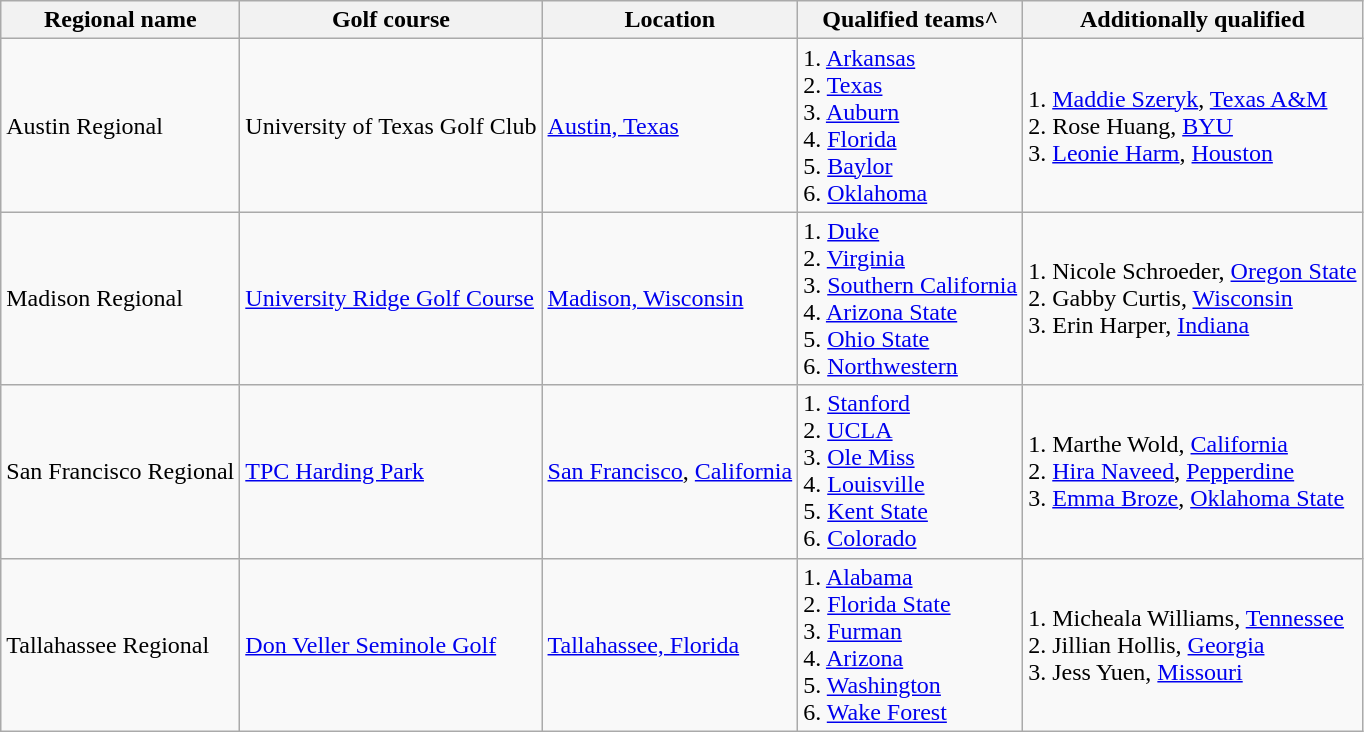<table class="wikitable">
<tr>
<th>Regional name</th>
<th>Golf course</th>
<th>Location</th>
<th>Qualified teams^</th>
<th>Additionally qualified</th>
</tr>
<tr>
<td>Austin Regional</td>
<td>University of Texas Golf Club</td>
<td><a href='#'>Austin, Texas</a></td>
<td>1. <a href='#'>Arkansas</a><br>2. <a href='#'>Texas</a><br>3. <a href='#'>Auburn</a><br>4. <a href='#'>Florida</a><br>5. <a href='#'>Baylor</a><br>6. <a href='#'>Oklahoma</a></td>
<td>1. <a href='#'>Maddie Szeryk</a>, <a href='#'>Texas A&M</a><br>2. Rose Huang, <a href='#'>BYU</a><br>3. <a href='#'>Leonie Harm</a>, <a href='#'>Houston</a></td>
</tr>
<tr>
<td>Madison Regional</td>
<td><a href='#'>University Ridge Golf Course</a></td>
<td><a href='#'>Madison, Wisconsin</a></td>
<td>1. <a href='#'>Duke</a><br>2. <a href='#'>Virginia</a><br>3. <a href='#'>Southern California</a><br>4. <a href='#'>Arizona State</a><br>5. <a href='#'>Ohio State</a><br>6. <a href='#'>Northwestern</a></td>
<td>1. Nicole Schroeder, <a href='#'>Oregon State</a><br>2. Gabby Curtis, <a href='#'>Wisconsin</a><br>3. Erin Harper, <a href='#'>Indiana</a></td>
</tr>
<tr>
<td>San Francisco Regional</td>
<td><a href='#'>TPC Harding Park</a></td>
<td><a href='#'>San Francisco</a>, <a href='#'>California</a></td>
<td>1. <a href='#'>Stanford</a><br>2. <a href='#'>UCLA</a><br>3. <a href='#'>Ole Miss</a><br>4. <a href='#'>Louisville</a><br>5. <a href='#'>Kent State</a><br>6. <a href='#'>Colorado</a><br></td>
<td>1. Marthe Wold, <a href='#'>California</a><br>2. <a href='#'>Hira Naveed</a>, <a href='#'>Pepperdine</a><br>3. <a href='#'>Emma Broze</a>, <a href='#'>Oklahoma State</a><br></td>
</tr>
<tr>
<td>Tallahassee Regional</td>
<td><a href='#'>Don Veller Seminole Golf</a></td>
<td><a href='#'>Tallahassee, Florida</a></td>
<td>1. <a href='#'>Alabama</a><br>2. <a href='#'>Florida State</a><br>3. <a href='#'>Furman</a><br>4. <a href='#'>Arizona</a><br>5. <a href='#'>Washington</a><br>6. <a href='#'>Wake Forest</a><br></td>
<td>1. Micheala Williams, <a href='#'>Tennessee</a><br>2. Jillian Hollis, <a href='#'>Georgia</a><br>3. Jess Yuen, <a href='#'>Missouri</a><br></td>
</tr>
</table>
